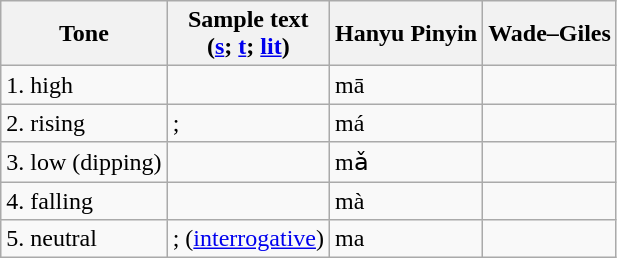<table class="wikitable">
<tr>
<th>Tone</th>
<th>Sample text<br>(<a href='#'>s</a>; <a href='#'>t</a>; <a href='#'>lit</a>)</th>
<th>Hanyu Pinyin</th>
<th>Wade–Giles</th>
</tr>
<tr>
<td>1. high</td>
<td></td>
<td>mā</td>
<td></td>
</tr>
<tr>
<td>2. rising</td>
<td>; </td>
<td>má</td>
<td></td>
</tr>
<tr>
<td>3. low (dipping)</td>
<td></td>
<td>mǎ</td>
<td></td>
</tr>
<tr>
<td>4. falling</td>
<td></td>
<td>mà</td>
<td></td>
</tr>
<tr>
<td>5. neutral</td>
<td>; (<a href='#'>interrogative</a>)</td>
<td>ma</td>
<td></td>
</tr>
</table>
